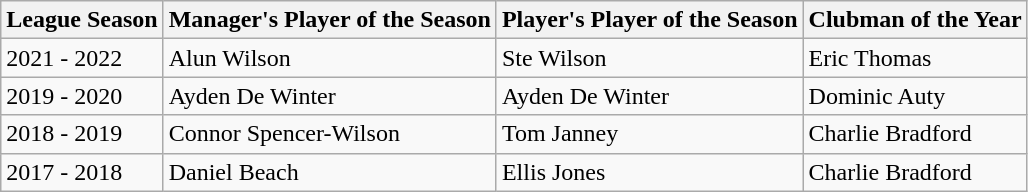<table class="wikitable" style="text-align: left">
<tr>
<th>League Season</th>
<th>Manager's Player of the Season</th>
<th>Player's Player of the Season</th>
<th>Clubman of the Year</th>
</tr>
<tr>
<td>2021 - 2022</td>
<td>Alun Wilson</td>
<td>Ste Wilson</td>
<td>Eric Thomas</td>
</tr>
<tr>
<td>2019 - 2020</td>
<td>Ayden De Winter</td>
<td>Ayden De Winter</td>
<td>Dominic Auty</td>
</tr>
<tr>
<td>2018 - 2019</td>
<td>Connor Spencer-Wilson</td>
<td>Tom Janney</td>
<td>Charlie Bradford</td>
</tr>
<tr>
<td>2017 - 2018</td>
<td>Daniel Beach</td>
<td>Ellis Jones</td>
<td>Charlie Bradford</td>
</tr>
</table>
